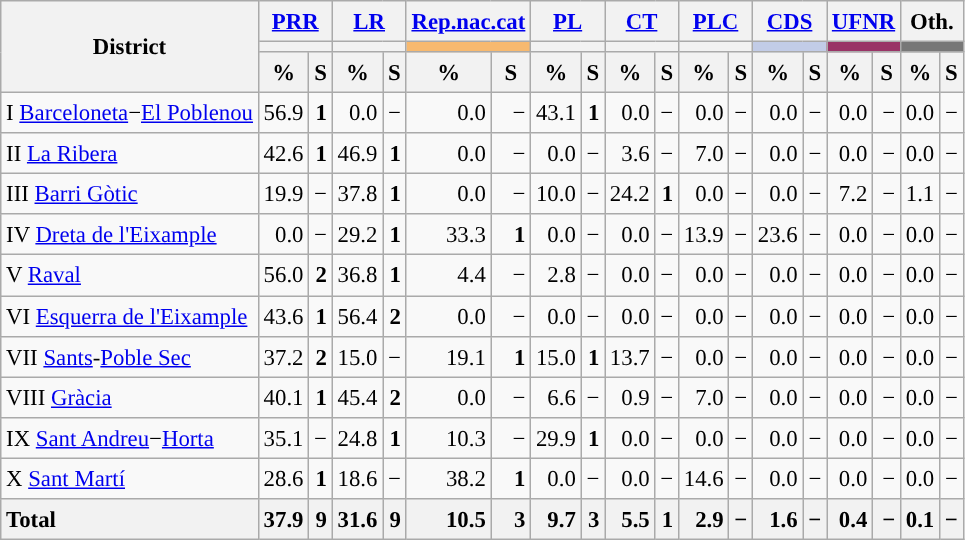<table class='wikitable sortable' style='text-align:right; font-size:95%; line-height:20px;'>
<tr>
<th rowspan='3'>District</th>
<th colspan='2' width='30px'><a href='#'>PRR</a></th>
<th colspan='2' width='30px'><a href='#'>LR</a></th>
<th colspan='2' width='30px'><a href='#'>Rep.nac.cat</a></th>
<th colspan='2' width='30px'><a href='#'>PL</a></th>
<th colspan='2' width='30px'><a href='#'>CT</a></th>
<th colspan='2' width='30px'><a href='#'>PLC</a></th>
<th colspan='2' width='30px'><a href='#'>CDS</a></th>
<th colspan='2' width='30px'><a href='#'>UFNR</a></th>
<th colspan='2' width='30px'>Oth.</th>
</tr>
<tr>
<th colspan='2' style='background:'></th>
<th colspan='2' style='background:'></th>
<th colspan='2' style='background:#F7B96F'></th>
<th colspan='2' style='background:'></th>
<th colspan='2' style='background:'></th>
<th colspan='2' style='background:'></th>
<th colspan='2' style='background:#C2CCE7'></th>
<th colspan='2' style='background:#993366'></th>
<th colspan='2' style='background:#777777'></th>
</tr>
<tr>
<th data-sort-type='number'>%</th>
<th data-sort-type='number'>S</th>
<th data-sort-type='number'>%</th>
<th data-sort-type='number'>S</th>
<th data-sort-type='number'>%</th>
<th data-sort-type='number'>S</th>
<th data-sort-type='number'>%</th>
<th data-sort-type='number'>S</th>
<th data-sort-type='number'>%</th>
<th data-sort-type='number'>S</th>
<th data-sort-type='number'>%</th>
<th data-sort-type='number'>S</th>
<th data-sort-type='number'>%</th>
<th data-sort-type='number'>S</th>
<th data-sort-type='number'>%</th>
<th data-sort-type='number'>S</th>
<th data-sort-type='number'>%</th>
<th data-sort-type='number'>S</th>
</tr>
<tr>
<td style='text-align: left;'>I <a href='#'>Barceloneta</a>−<a href='#'>El Poblenou</a></td>
<td style='text-align: right;'>56.9</td>
<td style='text-align: right;'><strong>1</strong></td>
<td style='text-align: right;'>0.0</td>
<td style='text-align: right;'>−</td>
<td style='text-align: right;'>0.0</td>
<td style='text-align: right;'>−</td>
<td style='text-align: right;'>43.1</td>
<td style='text-align: right;'><strong>1</strong></td>
<td style='text-align: right;'>0.0</td>
<td style='text-align: right;'>−</td>
<td style='text-align: right;'>0.0</td>
<td style='text-align: right;'>−</td>
<td style='text-align: right;'>0.0</td>
<td style='text-align: right;'>−</td>
<td style='text-align: right;'>0.0</td>
<td style='text-align: right;'>−</td>
<td style='text-align: right;'>0.0</td>
<td style='text-align: right;'>−</td>
</tr>
<tr>
<td style='text-align: left;'>II <a href='#'>La Ribera</a></td>
<td style='text-align: right;'>42.6</td>
<td style='text-align: right;'><strong>1</strong></td>
<td style='text-align: right;'>46.9</td>
<td style='text-align: right;'><strong>1</strong></td>
<td style='text-align: right;'>0.0</td>
<td style='text-align: right;'>−</td>
<td style='text-align: right;'>0.0</td>
<td style='text-align: right;'>−</td>
<td style='text-align: right;'>3.6</td>
<td style='text-align: right;'>−</td>
<td style='text-align: right;'>7.0</td>
<td style='text-align: right;'>−</td>
<td style='text-align: right;'>0.0</td>
<td style='text-align: right;'>−</td>
<td style='text-align: right;'>0.0</td>
<td style='text-align: right;'>−</td>
<td style='text-align: right;'>0.0</td>
<td style='text-align: right;'>−</td>
</tr>
<tr>
<td style='text-align: left;'>III <a href='#'>Barri Gòtic</a></td>
<td style='text-align: right;'>19.9</td>
<td style='text-align: right;'>−</td>
<td style='text-align: right;'>37.8</td>
<td style='text-align: right;'><strong>1</strong></td>
<td style='text-align: right;'>0.0</td>
<td style='text-align: right;'>−</td>
<td style='text-align: right;'>10.0</td>
<td style='text-align: right;'>−</td>
<td style='text-align: right;'>24.2</td>
<td style='text-align: right;'><strong>1</strong></td>
<td style='text-align: right;'>0.0</td>
<td style='text-align: right;'>−</td>
<td style='text-align: right;'>0.0</td>
<td style='text-align: right;'>−</td>
<td style='text-align: right;'>7.2</td>
<td style='text-align: right;'>−</td>
<td style='text-align: right;'>1.1</td>
<td style='text-align: right;'>−</td>
</tr>
<tr>
<td style='text-align: left;'>IV <a href='#'>Dreta de l'Eixample</a></td>
<td style='text-align: right;'>0.0</td>
<td style='text-align: right;'>−</td>
<td style='text-align: right;'>29.2</td>
<td style='text-align: right;'><strong>1</strong></td>
<td style='text-align: right;'>33.3</td>
<td style='text-align: right;'><strong>1</strong></td>
<td style='text-align: right;'>0.0</td>
<td style='text-align: right;'>−</td>
<td style='text-align: right;'>0.0</td>
<td style='text-align: right;'>−</td>
<td style='text-align: right;'>13.9</td>
<td style='text-align: right;'>−</td>
<td style='text-align: right;'>23.6</td>
<td style='text-align: right;'>−</td>
<td style='text-align: right;'>0.0</td>
<td style='text-align: right;'>−</td>
<td style='text-align: right;'>0.0</td>
<td style='text-align: right;'>−</td>
</tr>
<tr>
<td style='text-align: left;'>V <a href='#'>Raval</a></td>
<td style='text-align: right;'>56.0</td>
<td style='text-align: right;'><strong>2</strong></td>
<td style='text-align: right;'>36.8</td>
<td style='text-align: right;'><strong>1</strong></td>
<td style='text-align: right;'>4.4</td>
<td style='text-align: right;'>−</td>
<td style='text-align: right;'>2.8</td>
<td style='text-align: right;'>−</td>
<td style='text-align: right;'>0.0</td>
<td style='text-align: right;'>−</td>
<td style='text-align: right;'>0.0</td>
<td style='text-align: right;'>−</td>
<td style='text-align: right;'>0.0</td>
<td style='text-align: right;'>−</td>
<td style='text-align: right;'>0.0</td>
<td style='text-align: right;'>−</td>
<td style='text-align: right;'>0.0</td>
<td style='text-align: right;'>−</td>
</tr>
<tr>
<td style='text-align: left;'>VI <a href='#'>Esquerra de l'Eixample</a></td>
<td style='text-align: right;'>43.6</td>
<td style='text-align: right;'><strong>1</strong></td>
<td style='text-align: right;'>56.4</td>
<td style='text-align: right;'><strong>2</strong></td>
<td style='text-align: right;'>0.0</td>
<td style='text-align: right;'>−</td>
<td style='text-align: right;'>0.0</td>
<td style='text-align: right;'>−</td>
<td style='text-align: right;'>0.0</td>
<td style='text-align: right;'>−</td>
<td style='text-align: right;'>0.0</td>
<td style='text-align: right;'>−</td>
<td style='text-align: right;'>0.0</td>
<td style='text-align: right;'>−</td>
<td style='text-align: right;'>0.0</td>
<td style='text-align: right;'>−</td>
<td style='text-align: right;'>0.0</td>
<td style='text-align: right;'>−</td>
</tr>
<tr>
<td style='text-align: left;'>VII <a href='#'>Sants</a>-<a href='#'>Poble Sec</a></td>
<td style='text-align: right;'>37.2</td>
<td style='text-align: right;'><strong>2</strong></td>
<td style='text-align: right;'>15.0</td>
<td style='text-align: right;'>−</td>
<td style='text-align: right;'>19.1</td>
<td style='text-align: right;'><strong>1</strong></td>
<td style='text-align: right;'>15.0</td>
<td style='text-align: right;'><strong>1</strong></td>
<td style='text-align: right;'>13.7</td>
<td style='text-align: right;'>−</td>
<td style='text-align: right;'>0.0</td>
<td style='text-align: right;'>−</td>
<td style='text-align: right;'>0.0</td>
<td style='text-align: right;'>−</td>
<td style='text-align: right;'>0.0</td>
<td style='text-align: right;'>−</td>
<td style='text-align: right;'>0.0</td>
<td style='text-align: right;'>−</td>
</tr>
<tr>
<td style='text-align: left;'>VIII <a href='#'>Gràcia</a></td>
<td style='text-align: right;'>40.1</td>
<td style='text-align: right;'><strong>1</strong></td>
<td style='text-align: right;'>45.4</td>
<td style='text-align: right;'><strong>2</strong></td>
<td style='text-align: right;'>0.0</td>
<td style='text-align: right;'>−</td>
<td style='text-align: right;'>6.6</td>
<td style='text-align: right;'>−</td>
<td style='text-align: right;'>0.9</td>
<td style='text-align: right;'>−</td>
<td style='text-align: right;'>7.0</td>
<td style='text-align: right;'>−</td>
<td style='text-align: right;'>0.0</td>
<td style='text-align: right;'>−</td>
<td style='text-align: right;'>0.0</td>
<td style='text-align: right;'>−</td>
<td style='text-align: right;'>0.0</td>
<td style='text-align: right;'>−</td>
</tr>
<tr>
<td style='text-align: left;'>IX <a href='#'>Sant Andreu</a>−<a href='#'>Horta</a></td>
<td style='text-align: right;'>35.1</td>
<td style='text-align: right;'>−</td>
<td style='text-align: right;'>24.8</td>
<td style='text-align: right;'><strong>1</strong></td>
<td style='text-align: right;'>10.3</td>
<td style='text-align: right;'>−</td>
<td style='text-align: right;'>29.9</td>
<td style='text-align: right;'><strong>1</strong></td>
<td style='text-align: right;'>0.0</td>
<td style='text-align: right;'>−</td>
<td style='text-align: right;'>0.0</td>
<td style='text-align: right;'>−</td>
<td style='text-align: right;'>0.0</td>
<td style='text-align: right;'>−</td>
<td style='text-align: right;'>0.0</td>
<td style='text-align: right;'>−</td>
<td style='text-align: right;'>0.0</td>
<td style='text-align: right;'>−</td>
</tr>
<tr>
<td style='text-align: left;'>X <a href='#'>Sant Martí</a></td>
<td style='text-align: right;'>28.6</td>
<td style='text-align: right;'><strong>1</strong></td>
<td style='text-align: right;'>18.6</td>
<td style='text-align: right;'>−</td>
<td style='text-align: right;'>38.2</td>
<td style='text-align: right;'><strong>1</strong></td>
<td style='text-align: right;'>0.0</td>
<td style='text-align: right;'>−</td>
<td style='text-align: right;'>0.0</td>
<td style='text-align: right;'>−</td>
<td style='text-align: right;'>14.6</td>
<td style='text-align: right;'>−</td>
<td style='text-align: right;'>0.0</td>
<td style='text-align: right;'>−</td>
<td style='text-align: right;'>0.0</td>
<td style='text-align: right;'>−</td>
<td style='text-align: right;'>0.0</td>
<td style='text-align: right;'>−</td>
</tr>
<tr>
<th style='text-align: left;'>Total</th>
<th style='text-align: right;'>37.9</th>
<th style='text-align: right;'><strong>9</strong></th>
<th style='text-align: right;'>31.6</th>
<th style='text-align: right;'><strong>9</strong></th>
<th style='text-align: right;'>10.5</th>
<th style='text-align: right;'><strong>3</strong></th>
<th style='text-align: right;'>9.7</th>
<th style='text-align: right;'><strong>3</strong></th>
<th style='text-align: right;'>5.5</th>
<th style='text-align: right;'><strong>1</strong></th>
<th style='text-align: right;'>2.9</th>
<th style='text-align: right;'>−</th>
<th style='text-align: right;'>1.6</th>
<th style='text-align: right;'>−</th>
<th style='text-align: right;'>0.4</th>
<th style='text-align: right;'>−</th>
<th style='text-align: right;'>0.1</th>
<th style='text-align: right;'>−</th>
</tr>
</table>
